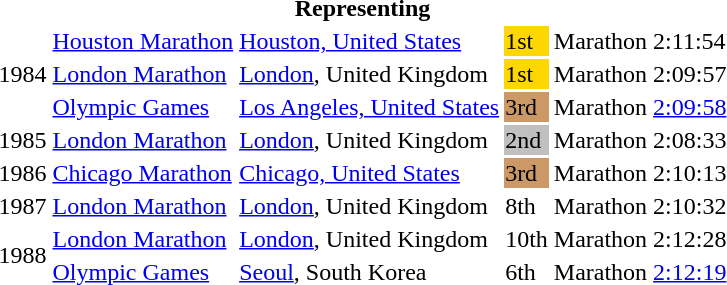<table>
<tr>
<th colspan="7">Representing </th>
</tr>
<tr>
<td rowspan=3>1984</td>
<td><a href='#'>Houston Marathon</a></td>
<td><a href='#'>Houston, United States</a></td>
<td bgcolor="gold">1st</td>
<td>Marathon</td>
<td>2:11:54</td>
</tr>
<tr>
<td><a href='#'>London Marathon</a></td>
<td><a href='#'>London</a>, United Kingdom</td>
<td bgcolor="gold">1st</td>
<td>Marathon</td>
<td>2:09:57</td>
</tr>
<tr>
<td><a href='#'>Olympic Games</a></td>
<td><a href='#'>Los Angeles, United States</a></td>
<td bgcolor="cc9966">3rd</td>
<td>Marathon</td>
<td><a href='#'>2:09:58</a></td>
</tr>
<tr>
<td>1985</td>
<td><a href='#'>London Marathon</a></td>
<td><a href='#'>London</a>, United Kingdom</td>
<td bgcolor="silver">2nd</td>
<td>Marathon</td>
<td>2:08:33</td>
</tr>
<tr>
<td>1986</td>
<td><a href='#'>Chicago Marathon</a></td>
<td><a href='#'>Chicago, United States</a></td>
<td bgcolor="cc9966">3rd</td>
<td>Marathon</td>
<td>2:10:13</td>
</tr>
<tr>
<td>1987</td>
<td><a href='#'>London Marathon</a></td>
<td><a href='#'>London</a>, United Kingdom</td>
<td>8th</td>
<td>Marathon</td>
<td>2:10:32</td>
</tr>
<tr>
<td rowspan=2>1988</td>
<td><a href='#'>London Marathon</a></td>
<td><a href='#'>London</a>, United Kingdom</td>
<td>10th</td>
<td>Marathon</td>
<td>2:12:28</td>
</tr>
<tr>
<td><a href='#'>Olympic Games</a></td>
<td><a href='#'>Seoul</a>, South Korea</td>
<td>6th</td>
<td>Marathon</td>
<td><a href='#'>2:12:19</a></td>
</tr>
</table>
